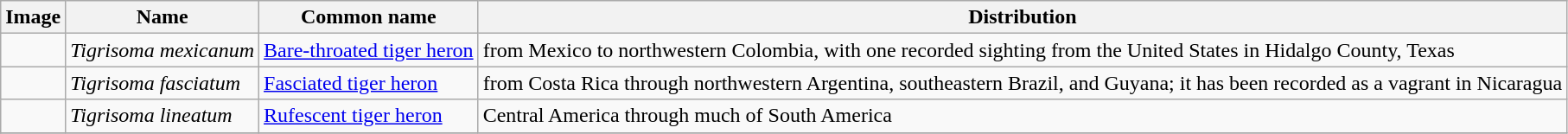<table class="wikitable sortable">
<tr>
<th>Image</th>
<th>Name</th>
<th>Common name</th>
<th>Distribution</th>
</tr>
<tr>
<td></td>
<td><em>Tigrisoma mexicanum</em></td>
<td><a href='#'>Bare-throated tiger heron</a></td>
<td>from Mexico to northwestern Colombia, with one recorded sighting from the United States in Hidalgo County, Texas</td>
</tr>
<tr>
<td></td>
<td><em>Tigrisoma fasciatum</em></td>
<td><a href='#'>Fasciated tiger heron</a></td>
<td>from Costa Rica through northwestern Argentina, southeastern Brazil, and Guyana; it has been recorded as a vagrant in Nicaragua</td>
</tr>
<tr>
<td></td>
<td><em>Tigrisoma lineatum</em></td>
<td><a href='#'>Rufescent tiger heron</a></td>
<td>Central America through much of South America</td>
</tr>
<tr>
</tr>
</table>
